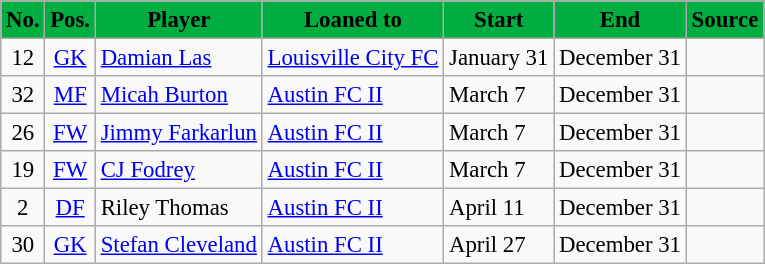<table class="wikitable sortable" style="text-align:center; font-size:95%; text-align:left;">
<tr>
<th style="background:#00AE42; color:#000000">No.</th>
<th style="background:#00AE42; color:#000000">Pos.</th>
<th style="background:#00AE42; color:#000000">Player</th>
<th style="background:#00AE42; color:#000000">Loaned to</th>
<th style="background:#00AE42; color:#000000">Start</th>
<th style="background:#00AE42; color:#000000">End</th>
<th style="background:#00AE42; color:#000000">Source</th>
</tr>
<tr>
<td align="center">12</td>
<td align="center"><a href='#'>GK</a></td>
<td> <a href='#'>Damian Las</a></td>
<td> <a href='#'>Louisville City FC</a></td>
<td>January 31</td>
<td>December 31</td>
<td></td>
</tr>
<tr>
<td align="center">32</td>
<td align="center"><a href='#'>MF</a></td>
<td> <a href='#'>Micah Burton</a></td>
<td> <a href='#'>Austin FC II</a></td>
<td>March 7</td>
<td>December 31</td>
<td></td>
</tr>
<tr>
<td align="center">26</td>
<td align="center"><a href='#'>FW</a></td>
<td> <a href='#'>Jimmy Farkarlun</a></td>
<td> <a href='#'>Austin FC II</a></td>
<td>March 7</td>
<td>December 31</td>
<td></td>
</tr>
<tr>
<td align="center">19</td>
<td align="center"><a href='#'>FW</a></td>
<td> <a href='#'>CJ Fodrey</a></td>
<td> <a href='#'>Austin FC II</a></td>
<td>March 7</td>
<td>December 31</td>
<td></td>
</tr>
<tr>
<td align="center">2</td>
<td align="center"><a href='#'>DF</a></td>
<td> Riley Thomas</td>
<td> <a href='#'>Austin FC II</a></td>
<td>April 11</td>
<td>December 31</td>
<td></td>
</tr>
<tr>
<td align="center">30</td>
<td align="center"><a href='#'>GK</a></td>
<td> <a href='#'>Stefan Cleveland</a></td>
<td> <a href='#'>Austin FC II</a></td>
<td>April 27</td>
<td>December 31</td>
<td></td>
</tr>
</table>
